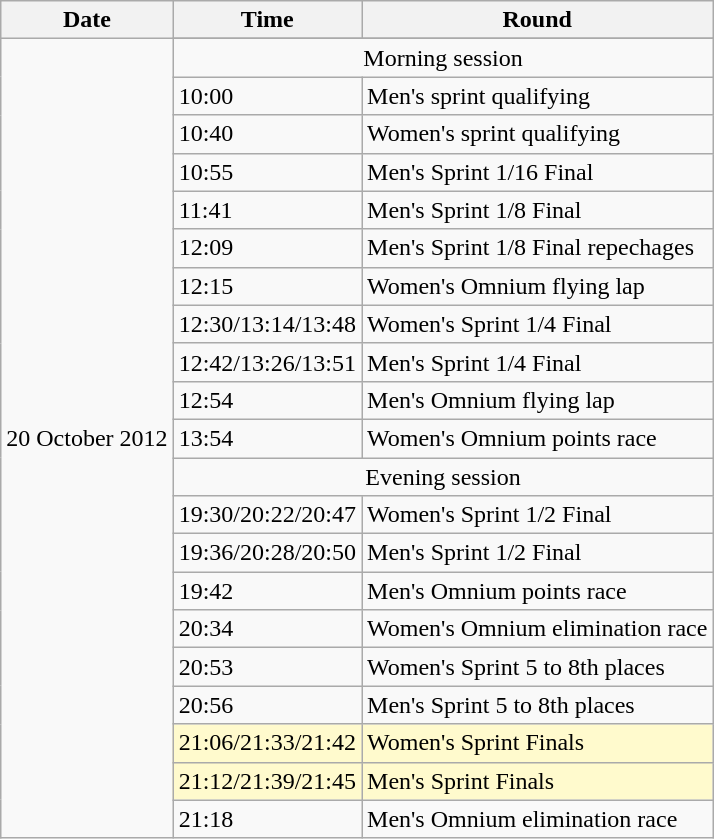<table class="wikitable">
<tr>
<th>Date</th>
<th>Time</th>
<th>Round</th>
</tr>
<tr>
<td rowspan=22>20 October 2012</td>
</tr>
<tr>
<td colspan=2 align=center>Morning session</td>
</tr>
<tr>
<td>10:00</td>
<td>Men's sprint qualifying</td>
</tr>
<tr>
<td>10:40</td>
<td>Women's sprint qualifying</td>
</tr>
<tr>
<td>10:55</td>
<td>Men's Sprint 1/16 Final</td>
</tr>
<tr>
<td>11:41</td>
<td>Men's Sprint 1/8 Final</td>
</tr>
<tr>
<td>12:09</td>
<td>Men's Sprint 1/8 Final repechages</td>
</tr>
<tr>
<td>12:15</td>
<td>Women's Omnium flying lap</td>
</tr>
<tr>
<td>12:30/13:14/13:48</td>
<td>Women's Sprint 1/4 Final</td>
</tr>
<tr>
<td>12:42/13:26/13:51</td>
<td>Men's Sprint 1/4 Final</td>
</tr>
<tr>
<td>12:54</td>
<td>Men's Omnium flying lap</td>
</tr>
<tr>
<td>13:54</td>
<td>Women's Omnium points race</td>
</tr>
<tr>
<td colspan=2 align=center>Evening session</td>
</tr>
<tr>
<td>19:30/20:22/20:47</td>
<td>Women's Sprint 1/2 Final</td>
</tr>
<tr>
<td>19:36/20:28/20:50</td>
<td>Men's Sprint 1/2 Final</td>
</tr>
<tr>
<td>19:42</td>
<td>Men's Omnium points race</td>
</tr>
<tr>
<td>20:34</td>
<td>Women's Omnium elimination race</td>
</tr>
<tr>
<td>20:53</td>
<td>Women's Sprint 5 to 8th places</td>
</tr>
<tr>
<td>20:56</td>
<td>Men's Sprint 5 to 8th places</td>
</tr>
<tr style=background:lemonchiffon>
<td>21:06/21:33/21:42</td>
<td>Women's Sprint Finals</td>
</tr>
<tr style=background:lemonchiffon>
<td>21:12/21:39/21:45</td>
<td>Men's Sprint Finals</td>
</tr>
<tr>
<td>21:18</td>
<td>Men's Omnium elimination race</td>
</tr>
</table>
